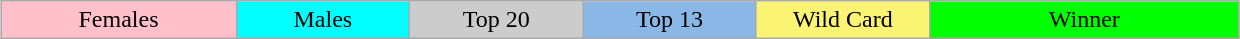<table class="wikitable" style="margin:1em auto; text-align:center;">
<tr>
<td style="background:pink; width:19%;">Females</td>
<td style="background:cyan; width:14%;">Males</td>
<td style="background:#ccc; width:14%;">Top 20</td>
<td style="background:#8ab8e6; width:14%;">Top 13</td>
<td style="background:#fbf373; width:14%;">Wild Card</td>
<td style="background:lime; width:199px;">Winner</td>
</tr>
</table>
